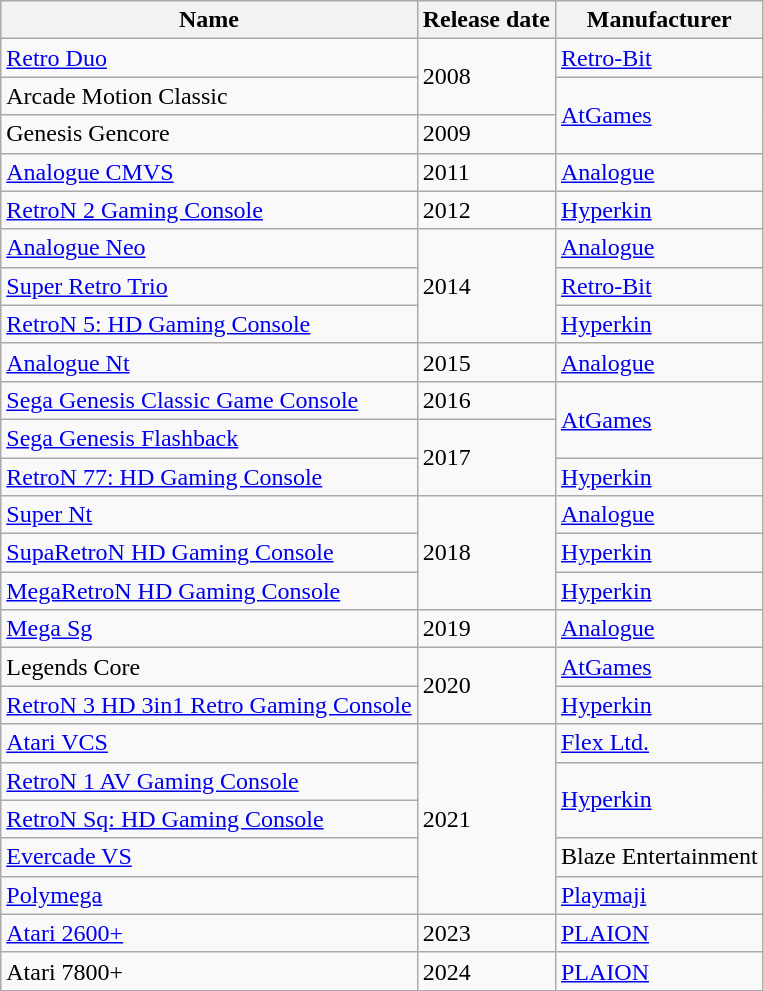<table class="wikitable sortable">
<tr>
<th>Name</th>
<th>Release date</th>
<th>Manufacturer</th>
</tr>
<tr>
<td><a href='#'>Retro Duo</a></td>
<td rowspan="2">2008</td>
<td><a href='#'>Retro-Bit</a></td>
</tr>
<tr>
<td>Arcade Motion Classic</td>
<td rowspan="2"><a href='#'>AtGames</a></td>
</tr>
<tr>
<td>Genesis Gencore</td>
<td>2009</td>
</tr>
<tr>
<td><a href='#'>Analogue CMVS</a></td>
<td>2011</td>
<td><a href='#'>Analogue</a></td>
</tr>
<tr>
<td><a href='#'>RetroN 2 Gaming Console</a></td>
<td>2012</td>
<td><a href='#'>Hyperkin</a></td>
</tr>
<tr>
<td><a href='#'>Analogue Neo</a></td>
<td rowspan="3">2014</td>
<td><a href='#'>Analogue</a></td>
</tr>
<tr>
<td><a href='#'>Super Retro Trio</a></td>
<td><a href='#'>Retro-Bit</a></td>
</tr>
<tr>
<td><a href='#'>RetroN 5: HD Gaming Console</a></td>
<td><a href='#'>Hyperkin</a></td>
</tr>
<tr>
<td><a href='#'>Analogue Nt</a></td>
<td>2015</td>
<td><a href='#'>Analogue</a></td>
</tr>
<tr>
<td><a href='#'>Sega Genesis Classic Game Console</a></td>
<td>2016</td>
<td rowspan="2"><a href='#'>AtGames</a></td>
</tr>
<tr>
<td><a href='#'>Sega Genesis Flashback</a></td>
<td rowspan="2">2017</td>
</tr>
<tr>
<td><a href='#'>RetroN 77: HD Gaming Console</a></td>
<td><a href='#'>Hyperkin</a></td>
</tr>
<tr>
<td><a href='#'>Super Nt</a></td>
<td rowspan="3">2018</td>
<td><a href='#'>Analogue</a></td>
</tr>
<tr>
<td><a href='#'>SupaRetroN HD Gaming Console</a></td>
<td><a href='#'>Hyperkin</a></td>
</tr>
<tr>
<td><a href='#'>MegaRetroN HD Gaming Console</a></td>
<td><a href='#'>Hyperkin</a></td>
</tr>
<tr>
<td><a href='#'>Mega Sg</a></td>
<td>2019</td>
<td><a href='#'>Analogue</a></td>
</tr>
<tr>
<td>Legends Core</td>
<td rowspan="2">2020</td>
<td><a href='#'>AtGames</a></td>
</tr>
<tr>
<td><a href='#'>RetroN 3 HD 3in1 Retro Gaming Console</a></td>
<td><a href='#'>Hyperkin</a></td>
</tr>
<tr>
<td><a href='#'>Atari VCS</a></td>
<td rowspan="5">2021</td>
<td><a href='#'>Flex Ltd.</a></td>
</tr>
<tr>
<td><a href='#'>RetroN 1 AV Gaming Console</a></td>
<td rowspan="2"><a href='#'>Hyperkin</a></td>
</tr>
<tr>
<td><a href='#'>RetroN Sq: HD Gaming Console</a></td>
</tr>
<tr>
<td><a href='#'>Evercade VS</a></td>
<td>Blaze Entertainment</td>
</tr>
<tr>
<td><a href='#'>Polymega</a></td>
<td><a href='#'>Playmaji</a></td>
</tr>
<tr>
<td><a href='#'>Atari 2600+</a></td>
<td>2023</td>
<td><a href='#'>PLAION</a></td>
</tr>
<tr>
<td>Atari 7800+</td>
<td>2024</td>
<td><a href='#'>PLAION</a></td>
</tr>
</table>
